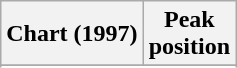<table class="wikitable sortable plainrowheaders" style="text-align:center">
<tr>
<th>Chart (1997)</th>
<th>Peak<br>position</th>
</tr>
<tr>
</tr>
<tr>
</tr>
<tr>
</tr>
<tr>
</tr>
<tr>
</tr>
<tr>
</tr>
<tr>
</tr>
<tr>
</tr>
</table>
